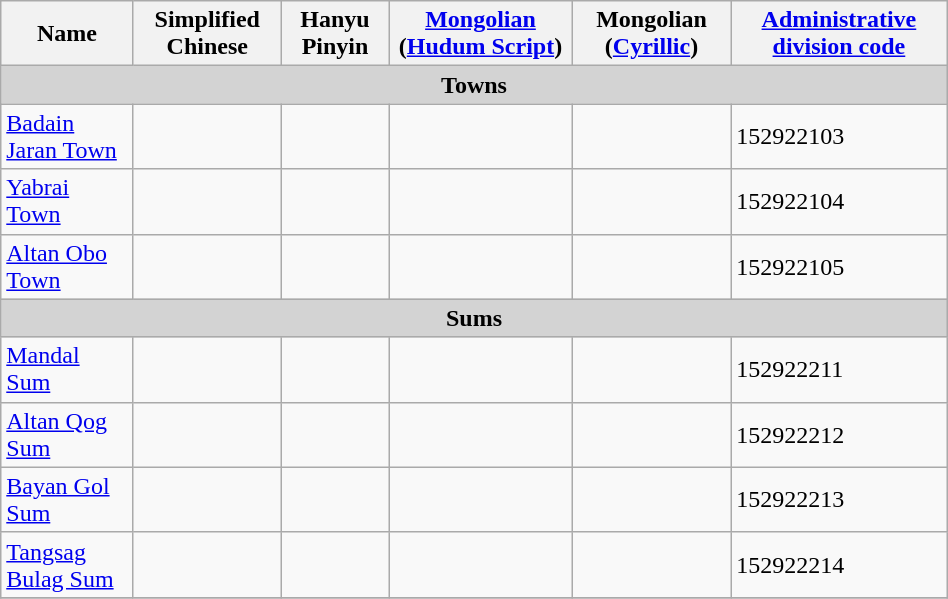<table class="wikitable" align="center" style="width:50%; border="1">
<tr>
<th>Name</th>
<th>Simplified Chinese</th>
<th>Hanyu Pinyin</th>
<th><a href='#'>Mongolian</a> (<a href='#'>Hudum Script</a>)</th>
<th>Mongolian (<a href='#'>Cyrillic</a>)</th>
<th><a href='#'>Administrative division code</a></th>
</tr>
<tr>
<td colspan="6"  style="text-align:center; background:#d3d3d3;"><strong>Towns</strong></td>
</tr>
<tr --------->
<td><a href='#'>Badain Jaran Town</a></td>
<td></td>
<td></td>
<td></td>
<td></td>
<td>152922103</td>
</tr>
<tr>
<td><a href='#'>Yabrai Town</a></td>
<td></td>
<td></td>
<td></td>
<td></td>
<td>152922104</td>
</tr>
<tr>
<td><a href='#'>Altan Obo Town</a></td>
<td></td>
<td></td>
<td></td>
<td></td>
<td>152922105</td>
</tr>
<tr>
<td colspan="6"  style="text-align:center; background:#d3d3d3;"><strong>Sums</strong></td>
</tr>
<tr --------->
<td><a href='#'>Mandal Sum</a></td>
<td></td>
<td></td>
<td></td>
<td></td>
<td>152922211</td>
</tr>
<tr>
<td><a href='#'>Altan Qog Sum</a></td>
<td></td>
<td></td>
<td></td>
<td></td>
<td>152922212</td>
</tr>
<tr>
<td><a href='#'>Bayan Gol Sum</a></td>
<td></td>
<td></td>
<td></td>
<td></td>
<td>152922213</td>
</tr>
<tr>
<td><a href='#'>Tangsag Bulag Sum</a></td>
<td></td>
<td></td>
<td></td>
<td></td>
<td>152922214</td>
</tr>
<tr>
</tr>
</table>
